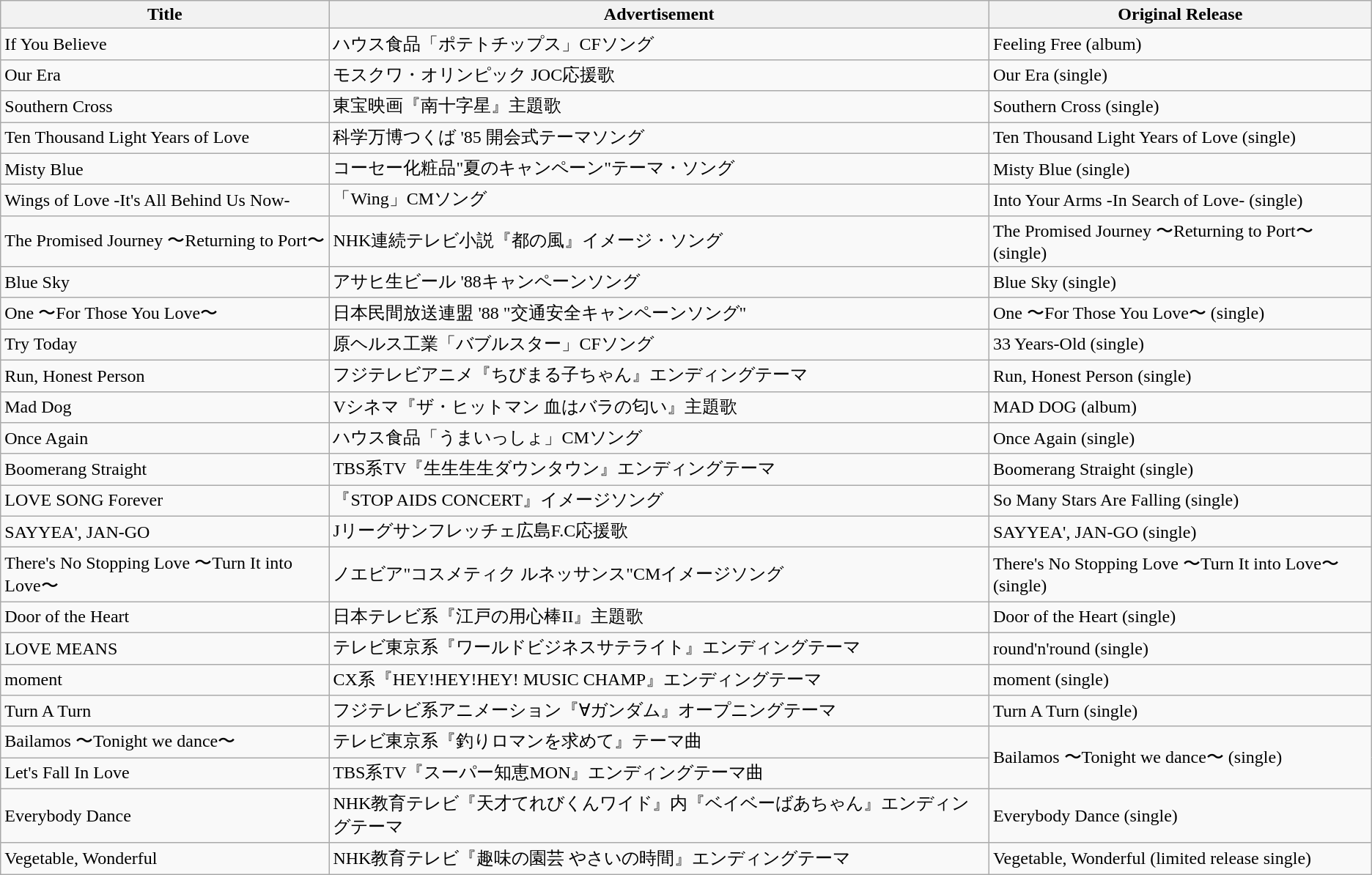<table class="wikitable">
<tr>
<th>Title</th>
<th>Advertisement</th>
<th>Original Release</th>
</tr>
<tr>
<td>If You Believe</td>
<td>ハウス食品「ポテトチップス」CFソング</td>
<td>Feeling Free (album)</td>
</tr>
<tr>
<td>Our Era</td>
<td>モスクワ・オリンピック JOC応援歌</td>
<td>Our Era (single)</td>
</tr>
<tr>
<td>Southern Cross</td>
<td>東宝映画『南十字星』主題歌</td>
<td>Southern Cross (single)</td>
</tr>
<tr>
<td>Ten Thousand Light Years of Love</td>
<td>科学万博つくば '85 開会式テーマソング</td>
<td>Ten Thousand Light Years of Love (single)</td>
</tr>
<tr>
<td>Misty Blue</td>
<td>コーセー化粧品"夏のキャンペーン"テーマ・ソング</td>
<td>Misty Blue (single)</td>
</tr>
<tr>
<td>Wings of Love -It's All Behind Us Now-</td>
<td>「Wing」CMソング</td>
<td>Into Your Arms -In Search of Love- (single)</td>
</tr>
<tr>
<td>The Promised Journey 〜Returning to Port〜</td>
<td>NHK連続テレビ小説『都の風』イメージ・ソング</td>
<td>The Promised Journey 〜Returning to Port〜 (single)</td>
</tr>
<tr>
<td>Blue Sky</td>
<td>アサヒ生ビール '88キャンペーンソング</td>
<td>Blue Sky (single)</td>
</tr>
<tr>
<td>One 〜For Those You Love〜</td>
<td>日本民間放送連盟 '88 "交通安全キャンペーンソング"</td>
<td>One 〜For Those You Love〜 (single)</td>
</tr>
<tr>
<td>Try Today</td>
<td>原ヘルス工業「バブルスター」CFソング</td>
<td>33 Years-Old (single)</td>
</tr>
<tr>
<td>Run, Honest Person</td>
<td>フジテレビアニメ『ちびまる子ちゃん』エンディングテーマ</td>
<td>Run, Honest Person (single)</td>
</tr>
<tr>
<td>Mad Dog</td>
<td>Vシネマ『ザ・ヒットマン 血はバラの匂い』主題歌</td>
<td>MAD DOG (album)</td>
</tr>
<tr>
<td>Once Again</td>
<td>ハウス食品「うまいっしょ」CMソング</td>
<td>Once Again (single)</td>
</tr>
<tr>
<td>Boomerang Straight</td>
<td>TBS系TV『生生生生ダウンタウン』エンディングテーマ</td>
<td>Boomerang Straight (single)</td>
</tr>
<tr>
<td>LOVE SONG Forever</td>
<td>『STOP AIDS CONCERT』イメージソング</td>
<td>So Many Stars Are Falling (single)</td>
</tr>
<tr>
<td>SAYYEA', JAN-GO</td>
<td>Jリーグサンフレッチェ広島F.C応援歌</td>
<td>SAYYEA', JAN-GO (single)</td>
</tr>
<tr>
<td>There's No Stopping Love 〜Turn It into Love〜</td>
<td>ノエビア"コスメティク ルネッサンス"CMイメージソング</td>
<td>There's No Stopping Love 〜Turn It into Love〜 (single)</td>
</tr>
<tr>
<td>Door of the Heart</td>
<td>日本テレビ系『江戸の用心棒II』主題歌</td>
<td>Door of the Heart (single)</td>
</tr>
<tr>
<td>LOVE MEANS</td>
<td>テレビ東京系『ワールドビジネスサテライト』エンディングテーマ</td>
<td>round'n'round (single)</td>
</tr>
<tr>
<td>moment</td>
<td>CX系『HEY!HEY!HEY! MUSIC CHAMP』エンディングテーマ</td>
<td>moment (single)</td>
</tr>
<tr>
<td>Turn A Turn</td>
<td>フジテレビ系アニメーション『∀ガンダム』オープニングテーマ</td>
<td>Turn A Turn (single)</td>
</tr>
<tr>
<td>Bailamos 〜Tonight we dance〜</td>
<td>テレビ東京系『釣りロマンを求めて』テーマ曲</td>
<td rowspan="2">Bailamos 〜Tonight we dance〜 (single)</td>
</tr>
<tr>
<td>Let's Fall In Love</td>
<td>TBS系TV『スーパー知恵MON』エンディングテーマ曲</td>
</tr>
<tr>
<td>Everybody Dance</td>
<td>NHK教育テレビ『天才てれびくんワイド』内『ベイベーばあちゃん』エンディングテーマ</td>
<td>Everybody Dance (single)</td>
</tr>
<tr>
<td>Vegetable, Wonderful</td>
<td>NHK教育テレビ『趣味の園芸 やさいの時間』エンディングテーマ</td>
<td>Vegetable, Wonderful (limited release single)</td>
</tr>
</table>
